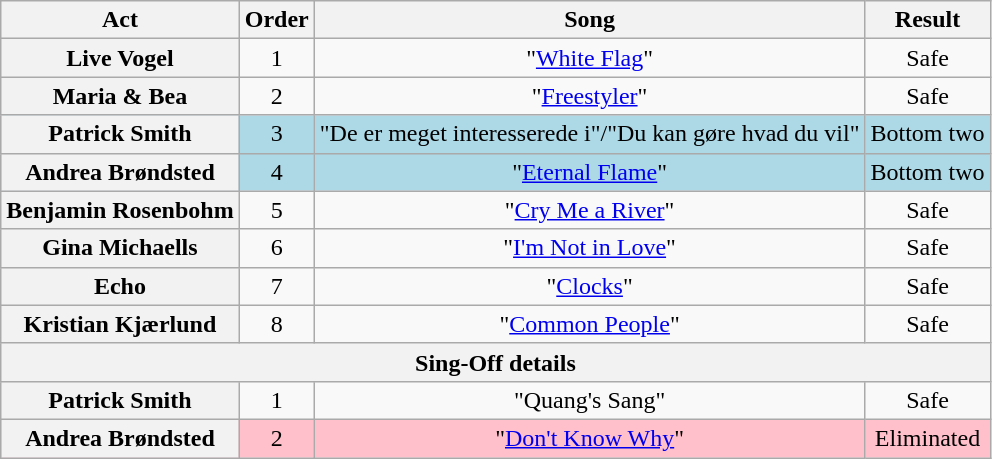<table class="wikitable plainrowheaders" style="text-align:center;">
<tr>
<th scope="col">Act</th>
<th scope="col">Order</th>
<th scope="col">Song</th>
<th scope="col">Result</th>
</tr>
<tr>
<th scope=row>Live Vogel</th>
<td>1</td>
<td>"<a href='#'>White Flag</a>"</td>
<td>Safe</td>
</tr>
<tr>
<th scope=row>Maria & Bea</th>
<td>2</td>
<td>"<a href='#'>Freestyler</a>"</td>
<td>Safe</td>
</tr>
<tr style="background:lightblue">
<th scope=row>Patrick Smith</th>
<td>3</td>
<td>"De er meget interesserede i"/"Du kan gøre hvad du vil"</td>
<td>Bottom two</td>
</tr>
<tr style="background:lightblue">
<th scope=row>Andrea Brøndsted</th>
<td>4</td>
<td>"<a href='#'>Eternal Flame</a>"</td>
<td>Bottom two</td>
</tr>
<tr>
<th scope=row>Benjamin Rosenbohm</th>
<td>5</td>
<td>"<a href='#'>Cry Me a River</a>"</td>
<td>Safe</td>
</tr>
<tr>
<th scope=row>Gina Michaells</th>
<td>6</td>
<td>"<a href='#'>I'm Not in Love</a>"</td>
<td>Safe</td>
</tr>
<tr>
<th scope=row>Echo</th>
<td>7</td>
<td>"<a href='#'>Clocks</a>"</td>
<td>Safe</td>
</tr>
<tr>
<th scope=row>Kristian Kjærlund</th>
<td>8</td>
<td>"<a href='#'>Common People</a>"</td>
<td>Safe</td>
</tr>
<tr>
<th colspan="4">Sing-Off details</th>
</tr>
<tr>
<th scope="row">Patrick Smith</th>
<td>1</td>
<td>"Quang's Sang"</td>
<td>Safe</td>
</tr>
<tr style="background:pink">
<th scope="row">Andrea Brøndsted</th>
<td>2</td>
<td>"<a href='#'>Don't Know Why</a>"</td>
<td>Eliminated</td>
</tr>
</table>
